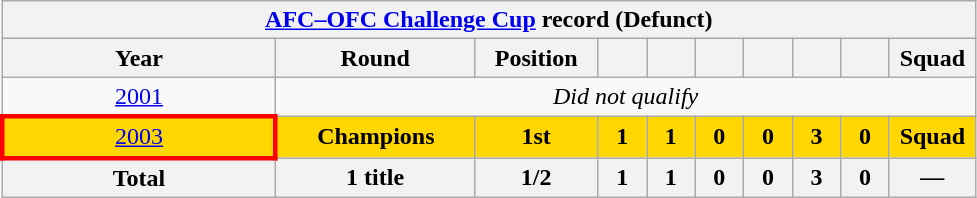<table class="wikitable" style="text-align: center;">
<tr>
<th colspan=10><a href='#'>AFC–OFC Challenge Cup</a> record (Defunct)</th>
</tr>
<tr>
<th width="175">Year</th>
<th width="125">Round</th>
<th width="75">Position</th>
<th width="25"></th>
<th width="25"></th>
<th width="25"></th>
<th width="25"></th>
<th width="25"></th>
<th width="25"></th>
<th width="50">Squad</th>
</tr>
<tr>
<td> <a href='#'>2001</a></td>
<td colspan=9><em>Did not qualify</em></td>
</tr>
<tr bgcolor=gold>
<td style="border: 3px solid red"> <a href='#'>2003</a></td>
<td><strong>Champions</strong></td>
<td><strong>1st</strong></td>
<td><strong>1</strong></td>
<td><strong>1</strong></td>
<td><strong>0</strong></td>
<td><strong>0</strong></td>
<td><strong>3</strong></td>
<td><strong>0</strong></td>
<td><strong>Squad</strong></td>
</tr>
<tr>
<th>Total</th>
<th>1 title</th>
<th>1/2</th>
<th>1</th>
<th>1</th>
<th>0</th>
<th>0</th>
<th>3</th>
<th>0</th>
<th>—</th>
</tr>
</table>
